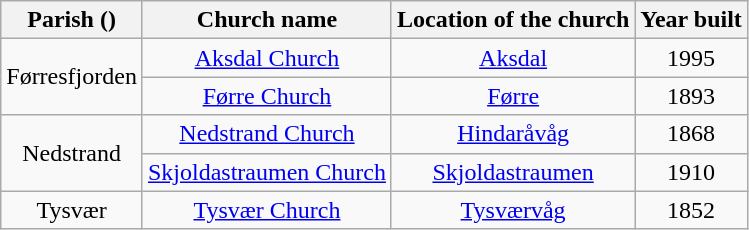<table class="wikitable" style="text-align:center">
<tr>
<th>Parish ()</th>
<th>Church name</th>
<th>Location of the church</th>
<th>Year built</th>
</tr>
<tr>
<td rowspan="2">Førresfjorden</td>
<td><a href='#'>Aksdal Church</a></td>
<td><a href='#'>Aksdal</a></td>
<td>1995</td>
</tr>
<tr>
<td><a href='#'>Førre Church</a></td>
<td><a href='#'>Førre</a></td>
<td>1893</td>
</tr>
<tr>
<td rowspan="2">Nedstrand</td>
<td><a href='#'>Nedstrand Church</a></td>
<td><a href='#'>Hindaråvåg</a></td>
<td>1868</td>
</tr>
<tr>
<td><a href='#'>Skjoldastraumen Church</a></td>
<td><a href='#'>Skjoldastraumen</a></td>
<td>1910</td>
</tr>
<tr>
<td rowspan="1">Tysvær</td>
<td><a href='#'>Tysvær Church</a></td>
<td><a href='#'>Tysværvåg</a></td>
<td>1852</td>
</tr>
</table>
